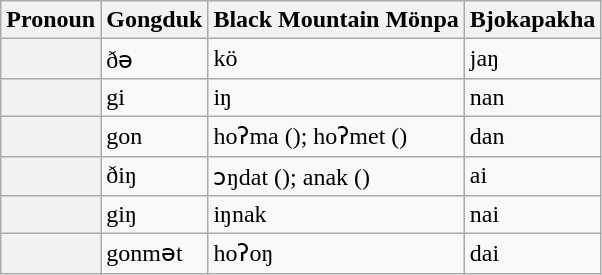<table class="wikitable sortable">
<tr>
<th>Pronoun</th>
<th>Gongduk</th>
<th>Black Mountain Mönpa</th>
<th>Bjokapakha</th>
</tr>
<tr>
<th></th>
<td>ðə</td>
<td>kö</td>
<td>jaŋ</td>
</tr>
<tr>
<th></th>
<td>gi</td>
<td>iŋ</td>
<td>nan</td>
</tr>
<tr>
<th></th>
<td>gon</td>
<td>hoʔma (); hoʔmet ()</td>
<td>dan</td>
</tr>
<tr>
<th></th>
<td>ðiŋ</td>
<td>ɔŋdat (); anak ()</td>
<td>ai</td>
</tr>
<tr>
<th></th>
<td>giŋ</td>
<td>iŋnak</td>
<td>nai</td>
</tr>
<tr>
<th></th>
<td>gonmət</td>
<td>hoʔoŋ</td>
<td>dai</td>
</tr>
</table>
